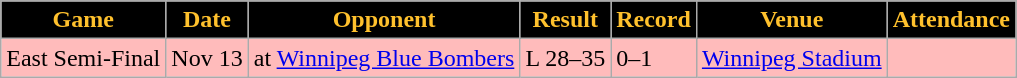<table class="wikitable sortable">
<tr>
<th style="background:black;color:#FFC12D;">Game</th>
<th style="background:black;color:#FFC12D;">Date</th>
<th style="background:black;color:#FFC12D;">Opponent</th>
<th style="background:black;color:#FFC12D;">Result</th>
<th style="background:black;color:#FFC12D;">Record</th>
<th style="background:black;color:#FFC12D;">Venue</th>
<th style="background:black;color:#FFC12D;">Attendance</th>
</tr>
<tr style="background:#ffbbbb">
<td>East Semi-Final</td>
<td>Nov 13</td>
<td>at <a href='#'>Winnipeg Blue Bombers</a></td>
<td>L 28–35</td>
<td>0–1</td>
<td><a href='#'>Winnipeg Stadium</a></td>
<td></td>
</tr>
</table>
